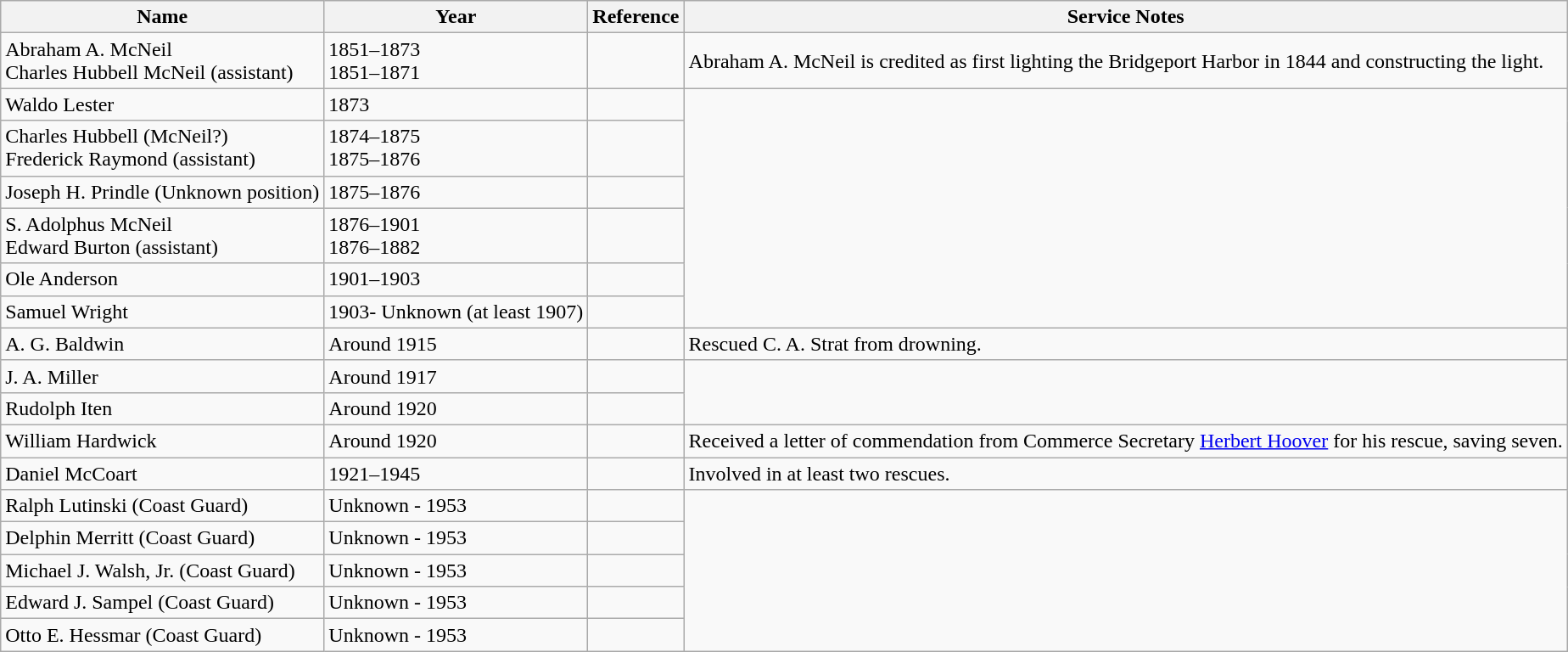<table class="wikitable">
<tr>
<th>Name</th>
<th>Year</th>
<th>Reference</th>
<th>Service Notes</th>
</tr>
<tr>
<td>Abraham A. McNeil <br> Charles Hubbell McNeil (assistant)</td>
<td>1851–1873 <br> 1851–1871</td>
<td></td>
<td>Abraham A. McNeil is credited as first lighting the Bridgeport Harbor in 1844 and constructing the light.</td>
</tr>
<tr>
<td>Waldo Lester</td>
<td>1873</td>
<td></td>
</tr>
<tr>
<td>Charles Hubbell (McNeil?) <br> Frederick Raymond (assistant)</td>
<td>1874–1875 <br> 1875–1876</td>
<td></td>
</tr>
<tr>
<td>Joseph H. Prindle (Unknown position)</td>
<td>1875–1876</td>
<td></td>
</tr>
<tr>
<td>S. Adolphus McNeil <br> Edward Burton (assistant)</td>
<td>1876–1901 <br> 1876–1882</td>
<td></td>
</tr>
<tr>
<td>Ole Anderson</td>
<td>1901–1903</td>
<td></td>
</tr>
<tr>
<td>Samuel Wright</td>
<td>1903- Unknown (at least 1907)</td>
<td></td>
</tr>
<tr>
<td>A. G. Baldwin</td>
<td>Around 1915</td>
<td></td>
<td>Rescued C. A. Strat from drowning.</td>
</tr>
<tr>
<td>J. A. Miller</td>
<td>Around 1917</td>
<td></td>
</tr>
<tr>
<td>Rudolph Iten</td>
<td>Around 1920</td>
<td></td>
</tr>
<tr>
<td>William Hardwick</td>
<td>Around 1920</td>
<td></td>
<td>Received a letter of commendation from Commerce Secretary <a href='#'>Herbert Hoover</a> for his rescue, saving seven.</td>
</tr>
<tr>
<td>Daniel McCoart</td>
<td>1921–1945</td>
<td></td>
<td>Involved in at least two rescues.</td>
</tr>
<tr>
<td>Ralph Lutinski (Coast Guard)</td>
<td>Unknown - 1953</td>
<td></td>
</tr>
<tr>
<td>Delphin Merritt (Coast Guard)</td>
<td>Unknown - 1953</td>
<td></td>
</tr>
<tr>
<td>Michael J. Walsh, Jr. (Coast Guard)</td>
<td>Unknown - 1953</td>
<td></td>
</tr>
<tr>
<td>Edward J. Sampel (Coast Guard)</td>
<td>Unknown - 1953</td>
<td></td>
</tr>
<tr>
<td>Otto E. Hessmar (Coast Guard)</td>
<td>Unknown - 1953</td>
<td></td>
</tr>
</table>
